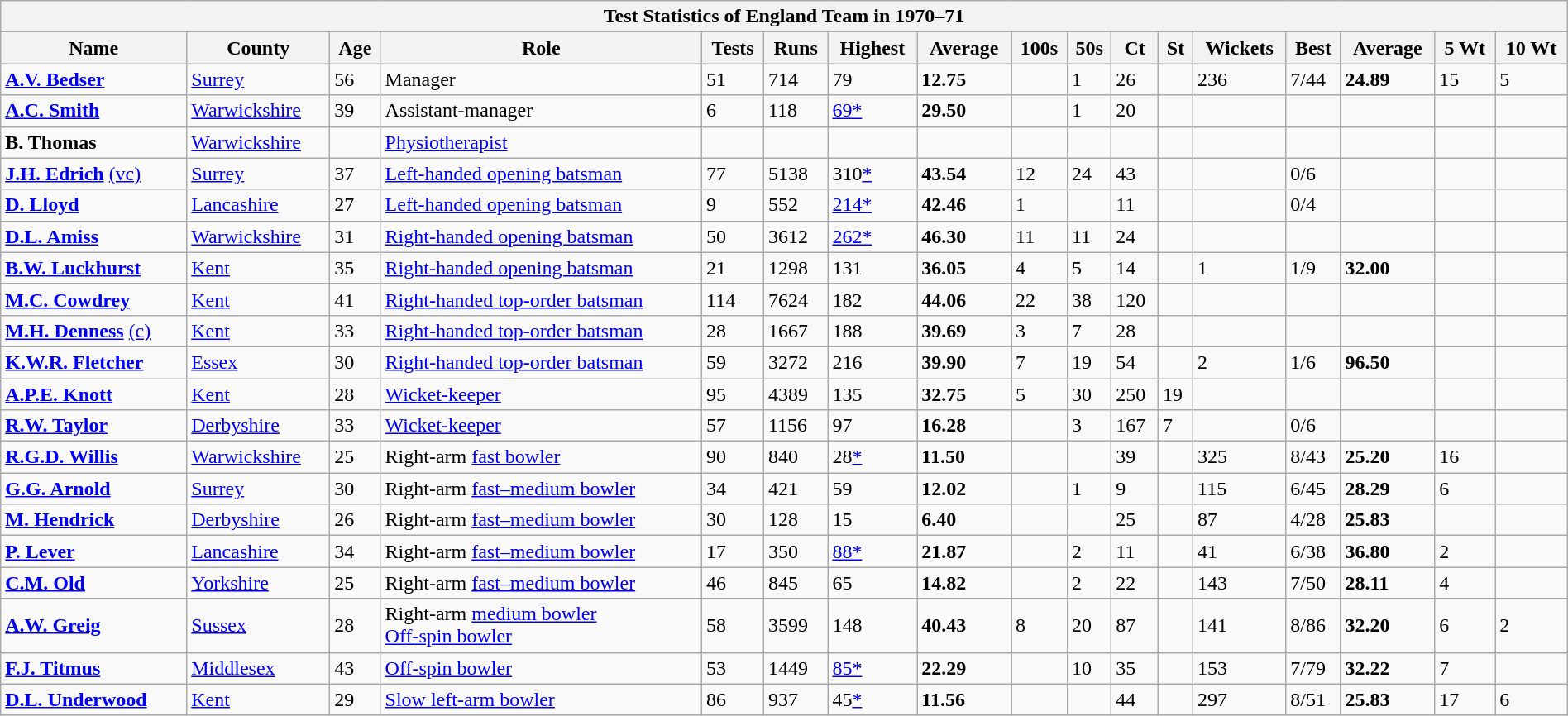<table class="wikitable" style="width:100%;">
<tr>
<th colspan=17>Test Statistics of England Team in 1970–71</th>
</tr>
<tr>
<th>Name</th>
<th>County</th>
<th>Age</th>
<th>Role</th>
<th>Tests</th>
<th>Runs</th>
<th>Highest</th>
<th>Average</th>
<th>100s</th>
<th>50s</th>
<th>Ct</th>
<th>St</th>
<th>Wickets</th>
<th>Best</th>
<th>Average</th>
<th>5 Wt</th>
<th>10 Wt</th>
</tr>
<tr align=left>
<td><strong><a href='#'>A.V. Bedser</a></strong></td>
<td><a href='#'>Surrey</a></td>
<td>56</td>
<td>Manager</td>
<td>51</td>
<td>714</td>
<td>79</td>
<td><strong>12.75</strong></td>
<td></td>
<td>1</td>
<td>26</td>
<td></td>
<td>236</td>
<td>7/44</td>
<td><strong>24.89</strong></td>
<td>15</td>
<td>5</td>
</tr>
<tr align=left>
<td><strong><a href='#'>A.C. Smith</a></strong></td>
<td><a href='#'>Warwickshire</a></td>
<td>39</td>
<td>Assistant-manager</td>
<td>6</td>
<td>118</td>
<td><a href='#'>69*</a></td>
<td><strong>29.50</strong></td>
<td></td>
<td>1</td>
<td>20</td>
<td></td>
<td></td>
<td></td>
<td></td>
<td></td>
<td></td>
</tr>
<tr align=left>
<td><strong>B. Thomas</strong></td>
<td><a href='#'>Warwickshire</a></td>
<td></td>
<td><a href='#'>Physiotherapist</a></td>
<td></td>
<td></td>
<td></td>
<td></td>
<td></td>
<td></td>
<td></td>
<td></td>
<td></td>
<td></td>
<td></td>
<td></td>
<td></td>
</tr>
<tr align=left>
<td><strong><a href='#'>J.H. Edrich</a></strong> <a href='#'>(vc)</a></td>
<td><a href='#'>Surrey</a></td>
<td>37</td>
<td><a href='#'>Left-handed opening batsman</a></td>
<td>77</td>
<td>5138</td>
<td>310<a href='#'>*</a></td>
<td><strong>43.54</strong></td>
<td>12</td>
<td>24</td>
<td>43</td>
<td></td>
<td></td>
<td>0/6</td>
<td></td>
<td></td>
<td></td>
</tr>
<tr align=left>
<td><strong><a href='#'>D. Lloyd</a></strong></td>
<td><a href='#'>Lancashire</a></td>
<td>27</td>
<td><a href='#'>Left-handed opening batsman</a></td>
<td>9</td>
<td>552</td>
<td><a href='#'>214*</a></td>
<td><strong>42.46</strong></td>
<td>1</td>
<td></td>
<td>11</td>
<td></td>
<td></td>
<td>0/4</td>
<td></td>
<td></td>
<td></td>
</tr>
<tr align=left>
<td><strong><a href='#'>D.L. Amiss</a></strong></td>
<td><a href='#'>Warwickshire</a></td>
<td>31</td>
<td><a href='#'>Right-handed opening batsman</a></td>
<td>50</td>
<td>3612</td>
<td><a href='#'>262*</a></td>
<td><strong>46.30</strong></td>
<td>11</td>
<td>11</td>
<td>24</td>
<td></td>
<td></td>
<td></td>
<td></td>
<td></td>
<td></td>
</tr>
<tr align=left>
<td><strong><a href='#'>B.W. Luckhurst</a></strong></td>
<td><a href='#'>Kent</a></td>
<td>35</td>
<td><a href='#'>Right-handed opening batsman</a></td>
<td>21</td>
<td>1298</td>
<td>131</td>
<td><strong>36.05</strong></td>
<td>4</td>
<td>5</td>
<td>14</td>
<td></td>
<td>1</td>
<td>1/9</td>
<td><strong>32.00</strong></td>
<td></td>
<td></td>
</tr>
<tr align=left>
<td><strong><a href='#'>M.C. Cowdrey</a></strong></td>
<td><a href='#'>Kent</a></td>
<td>41</td>
<td><a href='#'>Right-handed top-order batsman</a></td>
<td>114</td>
<td>7624</td>
<td>182</td>
<td><strong>44.06</strong></td>
<td>22</td>
<td>38</td>
<td>120</td>
<td></td>
<td></td>
<td></td>
<td></td>
<td></td>
<td></td>
</tr>
<tr align=left>
<td><strong><a href='#'>M.H. Denness</a></strong> <a href='#'>(c)</a></td>
<td><a href='#'>Kent</a></td>
<td>33</td>
<td><a href='#'>Right-handed top-order batsman</a></td>
<td>28</td>
<td>1667</td>
<td>188</td>
<td><strong>39.69</strong></td>
<td>3</td>
<td>7</td>
<td>28</td>
<td></td>
<td></td>
<td></td>
<td></td>
<td></td>
<td></td>
</tr>
<tr align=left>
<td><strong><a href='#'>K.W.R. Fletcher</a></strong></td>
<td><a href='#'>Essex</a></td>
<td>30</td>
<td><a href='#'>Right-handed top-order batsman</a></td>
<td>59</td>
<td>3272</td>
<td>216</td>
<td><strong>39.90</strong></td>
<td>7</td>
<td>19</td>
<td>54</td>
<td></td>
<td>2</td>
<td>1/6</td>
<td><strong>96.50</strong></td>
<td></td>
<td></td>
</tr>
<tr align=left>
<td><strong><a href='#'>A.P.E. Knott</a></strong></td>
<td><a href='#'>Kent</a></td>
<td>28</td>
<td><a href='#'>Wicket-keeper</a></td>
<td>95</td>
<td>4389</td>
<td>135</td>
<td><strong>32.75</strong></td>
<td>5</td>
<td>30</td>
<td>250</td>
<td>19</td>
<td></td>
<td></td>
<td></td>
<td></td>
<td></td>
</tr>
<tr align=left>
<td><strong><a href='#'>R.W. Taylor</a></strong></td>
<td><a href='#'>Derbyshire</a></td>
<td>33</td>
<td><a href='#'>Wicket-keeper</a></td>
<td>57</td>
<td>1156</td>
<td>97</td>
<td><strong>16.28</strong></td>
<td></td>
<td>3</td>
<td>167</td>
<td>7</td>
<td></td>
<td>0/6</td>
<td></td>
<td></td>
<td></td>
</tr>
<tr align=left>
<td><strong><a href='#'>R.G.D. Willis</a></strong></td>
<td><a href='#'>Warwickshire</a></td>
<td>25</td>
<td>Right-arm <a href='#'>fast bowler</a></td>
<td>90</td>
<td>840</td>
<td>28<a href='#'>*</a></td>
<td><strong>11.50</strong></td>
<td></td>
<td></td>
<td>39</td>
<td></td>
<td>325</td>
<td>8/43</td>
<td><strong>25.20</strong></td>
<td>16</td>
<td></td>
</tr>
<tr align=left>
<td><strong><a href='#'>G.G. Arnold</a></strong></td>
<td><a href='#'>Surrey</a></td>
<td>30</td>
<td>Right-arm <a href='#'>fast–medium bowler</a></td>
<td>34</td>
<td>421</td>
<td>59</td>
<td><strong>12.02</strong></td>
<td></td>
<td>1</td>
<td>9</td>
<td></td>
<td>115</td>
<td>6/45</td>
<td><strong>28.29</strong></td>
<td>6</td>
<td></td>
</tr>
<tr align=left>
<td><strong><a href='#'>M. Hendrick</a></strong></td>
<td><a href='#'>Derbyshire</a></td>
<td>26</td>
<td>Right-arm <a href='#'>fast–medium bowler</a></td>
<td>30</td>
<td>128</td>
<td>15</td>
<td><strong>6.40</strong></td>
<td></td>
<td></td>
<td>25</td>
<td></td>
<td>87</td>
<td>4/28</td>
<td><strong>25.83</strong></td>
<td></td>
<td></td>
</tr>
<tr align=left>
<td><strong><a href='#'>P. Lever</a></strong></td>
<td><a href='#'>Lancashire</a></td>
<td>34</td>
<td>Right-arm <a href='#'>fast–medium bowler</a></td>
<td>17</td>
<td>350</td>
<td><a href='#'>88*</a></td>
<td><strong>21.87</strong></td>
<td></td>
<td>2</td>
<td>11</td>
<td></td>
<td>41</td>
<td>6/38</td>
<td><strong>36.80</strong></td>
<td>2</td>
<td></td>
</tr>
<tr align=left>
<td><strong><a href='#'>C.M. Old</a></strong></td>
<td><a href='#'>Yorkshire</a></td>
<td>25</td>
<td>Right-arm <a href='#'>fast–medium bowler</a></td>
<td>46</td>
<td>845</td>
<td>65</td>
<td><strong>14.82</strong></td>
<td></td>
<td>2</td>
<td>22</td>
<td></td>
<td>143</td>
<td>7/50</td>
<td><strong>28.11</strong></td>
<td>4</td>
<td></td>
</tr>
<tr align=left>
<td><strong><a href='#'>A.W. Greig</a></strong></td>
<td><a href='#'>Sussex</a></td>
<td>28</td>
<td>Right-arm <a href='#'>medium bowler</a>  <br> <a href='#'>Off-spin bowler</a></td>
<td>58</td>
<td>3599</td>
<td>148</td>
<td><strong>40.43</strong></td>
<td>8</td>
<td>20</td>
<td>87</td>
<td></td>
<td>141</td>
<td>8/86</td>
<td><strong>32.20</strong></td>
<td>6</td>
<td>2</td>
</tr>
<tr align=left>
<td><strong><a href='#'>F.J. Titmus</a></strong></td>
<td><a href='#'>Middlesex</a></td>
<td>43</td>
<td><a href='#'>Off-spin bowler</a></td>
<td>53</td>
<td>1449</td>
<td><a href='#'>85*</a></td>
<td><strong>22.29</strong></td>
<td></td>
<td>10</td>
<td>35</td>
<td></td>
<td>153</td>
<td>7/79</td>
<td><strong>32.22</strong></td>
<td>7</td>
<td></td>
</tr>
<tr align=left>
<td><strong><a href='#'>D.L. Underwood</a></strong></td>
<td><a href='#'>Kent</a></td>
<td>29</td>
<td><a href='#'>Slow left-arm bowler</a></td>
<td>86</td>
<td>937</td>
<td>45<a href='#'>*</a></td>
<td><strong>11.56</strong></td>
<td></td>
<td></td>
<td>44</td>
<td></td>
<td>297</td>
<td>8/51</td>
<td><strong>25.83</strong></td>
<td>17</td>
<td>6</td>
</tr>
</table>
